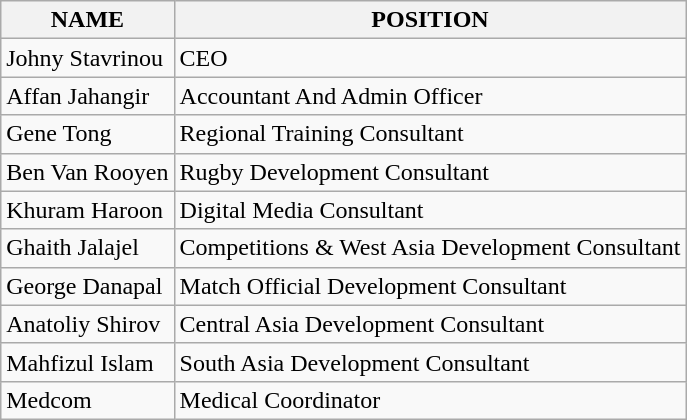<table class="wikitable">
<tr>
<th>NAME</th>
<th>POSITION</th>
</tr>
<tr>
<td>Johny Stavrinou</td>
<td>CEO</td>
</tr>
<tr>
<td>Affan Jahangir</td>
<td>Accountant And Admin Officer</td>
</tr>
<tr>
<td>Gene Tong</td>
<td>Regional Training Consultant</td>
</tr>
<tr>
<td>Ben Van Rooyen</td>
<td>Rugby Development Consultant</td>
</tr>
<tr>
<td>Khuram Haroon</td>
<td>Digital Media Consultant</td>
</tr>
<tr>
<td>Ghaith Jalajel</td>
<td>Competitions & West Asia Development Consultant</td>
</tr>
<tr>
<td>George Danapal</td>
<td>Match Official Development Consultant</td>
</tr>
<tr>
<td>Anatoliy Shirov</td>
<td>Central Asia Development Consultant</td>
</tr>
<tr>
<td>Mahfizul Islam</td>
<td>South Asia Development Consultant</td>
</tr>
<tr>
<td>Medcom</td>
<td>Medical Coordinator</td>
</tr>
</table>
